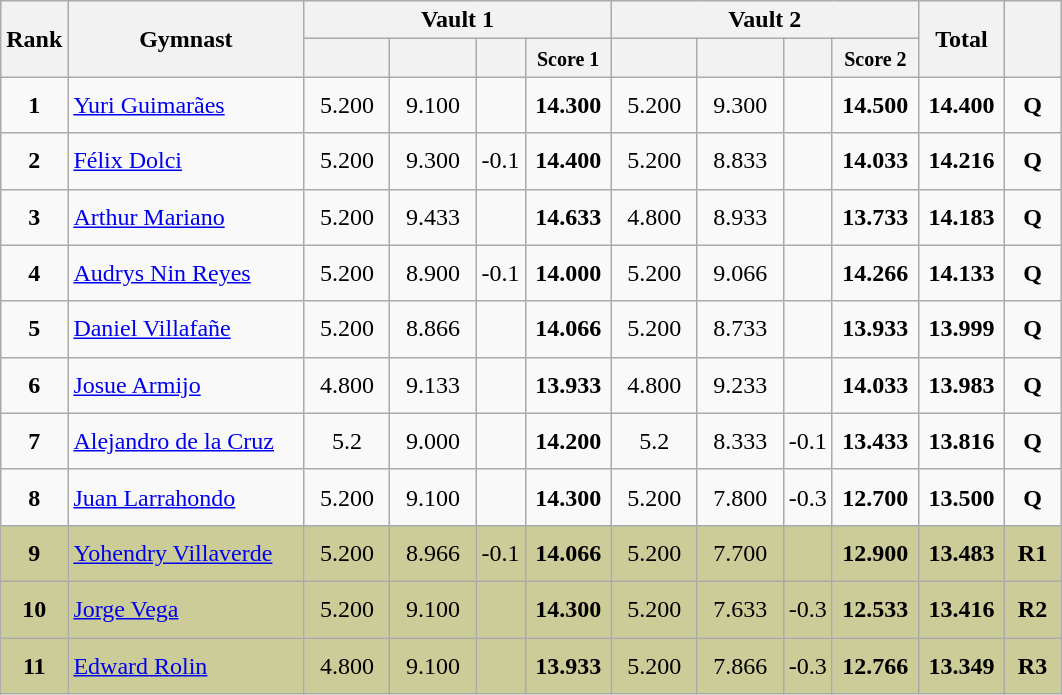<table class="wikitable sortable" style="text-align:center;">
<tr>
<th rowspan="2" style="width:15px;">Rank</th>
<th rowspan="2" style="width:150px;">Gymnast</th>
<th colspan="4">Vault 1</th>
<th colspan="4">Vault 2</th>
<th rowspan="2" style="width:50px;">Total</th>
<th rowspan="2" style="width:30px;"><small></small></th>
</tr>
<tr>
<th style="width:50px;"><small></small></th>
<th style="width:50px;"><small></small></th>
<th style="width:20px;"><small></small></th>
<th style="width:50px;"><small>Score 1</small></th>
<th style="width:50px;"><small></small></th>
<th style="width:50px;"><small></small></th>
<th style="width:20px;"><small></small></th>
<th style="width:50px;"><small>Score 2</small></th>
</tr>
<tr>
<td scope="row" style="text-align:center"><strong>1</strong></td>
<td style="height:30px; text-align:left;"> <a href='#'>Yuri Guimarães</a></td>
<td>5.200</td>
<td>9.100</td>
<td></td>
<td><strong>14.300</strong></td>
<td>5.200</td>
<td>9.300</td>
<td></td>
<td><strong>14.500</strong></td>
<td><strong>14.400</strong></td>
<td><strong>Q</strong></td>
</tr>
<tr>
<td scope="row" style="text-align:center"><strong>2</strong></td>
<td style="height:30px; text-align:left;"> <a href='#'>Félix Dolci</a></td>
<td>5.200</td>
<td>9.300</td>
<td>-0.1</td>
<td><strong>14.400</strong></td>
<td>5.200</td>
<td>8.833</td>
<td></td>
<td><strong>14.033</strong></td>
<td><strong>14.216</strong></td>
<td><strong>Q</strong></td>
</tr>
<tr>
<td scope="row" style="text-align:center"><strong>3</strong></td>
<td style="height:30px; text-align:left;"> <a href='#'>Arthur Mariano</a></td>
<td>5.200</td>
<td>9.433</td>
<td></td>
<td><strong>14.633</strong></td>
<td>4.800</td>
<td>8.933</td>
<td></td>
<td><strong>13.733</strong></td>
<td><strong>14.183</strong></td>
<td><strong>Q</strong></td>
</tr>
<tr>
<td scope="row" style="text-align:center"><strong>4</strong></td>
<td style="height:30px; text-align:left;"> <a href='#'>Audrys Nin Reyes</a></td>
<td>5.200</td>
<td>8.900</td>
<td>-0.1</td>
<td><strong>14.000</strong></td>
<td>5.200</td>
<td>9.066</td>
<td></td>
<td><strong>14.266</strong></td>
<td><strong>14.133</strong></td>
<td><strong>Q</strong></td>
</tr>
<tr>
<td scope="row" style="text-align:center"><strong>5</strong></td>
<td style="height:30px; text-align:left;"> <a href='#'>Daniel Villafañe</a></td>
<td>5.200</td>
<td>8.866</td>
<td></td>
<td><strong>14.066</strong></td>
<td>5.200</td>
<td>8.733</td>
<td></td>
<td><strong>13.933</strong></td>
<td><strong>13.999</strong></td>
<td><strong>Q</strong></td>
</tr>
<tr>
<td scope="row" style="text-align:center"><strong>6</strong></td>
<td style="height:30px; text-align:left;"> <a href='#'>Josue Armijo</a></td>
<td>4.800</td>
<td>9.133</td>
<td></td>
<td><strong>13.933</strong></td>
<td>4.800</td>
<td>9.233</td>
<td></td>
<td><strong>14.033</strong></td>
<td><strong>13.983</strong></td>
<td><strong>Q</strong></td>
</tr>
<tr>
<td scope="row" style="text-align:center"><strong>7</strong></td>
<td style="height:30px; text-align:left;"> <a href='#'>Alejandro de la Cruz</a></td>
<td>5.2</td>
<td>9.000</td>
<td></td>
<td><strong>14.200</strong></td>
<td>5.2</td>
<td>8.333</td>
<td>-0.1</td>
<td><strong>13.433</strong></td>
<td><strong>13.816</strong></td>
<td><strong>Q</strong></td>
</tr>
<tr>
<td scope="row" style="text-align:center"><strong>8</strong></td>
<td style="height:30px; text-align:left;"> <a href='#'>Juan Larrahondo</a></td>
<td>5.200</td>
<td>9.100</td>
<td></td>
<td><strong>14.300</strong></td>
<td>5.200</td>
<td>7.800</td>
<td>-0.3</td>
<td><strong>12.700</strong></td>
<td><strong>13.500</strong></td>
<td><strong>Q</strong></td>
</tr>
<tr style="background:#cccc99;">
<td scope="row" style="text-align:center"><strong>9</strong></td>
<td style="height:30px; text-align:left;"> <a href='#'>Yohendry Villaverde</a></td>
<td>5.200</td>
<td>8.966</td>
<td>-0.1</td>
<td><strong>14.066</strong></td>
<td>5.200</td>
<td>7.700</td>
<td></td>
<td><strong>12.900</strong></td>
<td><strong>13.483</strong></td>
<td><strong>R1</strong></td>
</tr>
<tr style="background:#cccc99;">
<td scope="row" style="text-align:center"><strong>10</strong></td>
<td style="height:30px; text-align:left;"> <a href='#'>Jorge Vega</a></td>
<td>5.200</td>
<td>9.100</td>
<td></td>
<td><strong>14.300</strong></td>
<td>5.200</td>
<td>7.633</td>
<td>-0.3</td>
<td><strong>12.533</strong></td>
<td><strong>13.416</strong></td>
<td><strong>R2</strong></td>
</tr>
<tr style="background:#cccc99;">
<td scope="row" style="text-align:center"><strong>11</strong></td>
<td style="height:30px; text-align:left;"> <a href='#'>Edward Rolin</a></td>
<td>4.800</td>
<td>9.100</td>
<td></td>
<td><strong>13.933</strong></td>
<td>5.200</td>
<td>7.866</td>
<td>-0.3</td>
<td><strong>12.766</strong></td>
<td><strong>13.349</strong></td>
<td><strong>R3</strong></td>
</tr>
</table>
